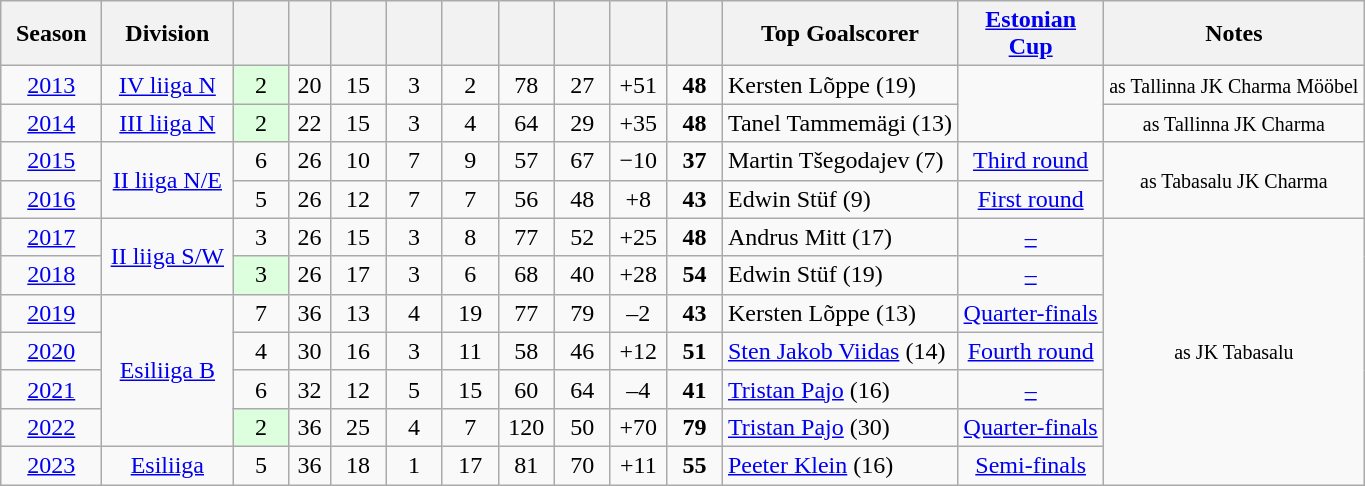<table class="wikitable">
<tr>
<th width=60px>Season</th>
<th width=80px>Division</th>
<th width=30px></th>
<th width=20px></th>
<th width=30px></th>
<th width=30px></th>
<th width=30px></th>
<th width=30px></th>
<th width=30px></th>
<th width=30px></th>
<th width=30px></th>
<th>Top Goalscorer</th>
<th width=90px><a href='#'>Estonian Cup</a></th>
<th !width=90px>Notes</th>
</tr>
<tr align=center>
<td><a href='#'>2013</a></td>
<td><a href='#'>IV liiga N</a></td>
<td bgcolor="#DDFFDD">2</td>
<td>20</td>
<td>15</td>
<td>3</td>
<td>2</td>
<td>78</td>
<td>27</td>
<td>+51</td>
<td><strong>48</strong></td>
<td align=left> Kersten Lõppe (19)</td>
<td rowspan="2"></td>
<td rowspan="1"><small>as Tallinna JK Charma Mööbel</small></td>
</tr>
<tr align=center>
<td><a href='#'>2014</a></td>
<td><a href='#'>III liiga N</a></td>
<td bgcolor="#DDFFDD">2</td>
<td>22</td>
<td>15</td>
<td>3</td>
<td>4</td>
<td>64</td>
<td>29</td>
<td>+35</td>
<td><strong>48</strong></td>
<td align=left> Tanel Tammemägi (13)</td>
<td rowspan="1"><small>as Tallinna JK Charma</small></td>
</tr>
<tr align=center>
<td><a href='#'>2015</a></td>
<td rowspan="2"><a href='#'>II liiga N/E</a></td>
<td>6</td>
<td>26</td>
<td>10</td>
<td>7</td>
<td>9</td>
<td>57</td>
<td>67</td>
<td>−10</td>
<td><strong>37</strong></td>
<td align=left> Martin Tšegodajev (7)</td>
<td><a href='#'>Third round</a></td>
<td rowspan="2"><small>as Tabasalu JK Charma</small></td>
</tr>
<tr align=center>
<td><a href='#'>2016</a></td>
<td>5</td>
<td>26</td>
<td>12</td>
<td>7</td>
<td>7</td>
<td>56</td>
<td>48</td>
<td>+8</td>
<td><strong>43</strong></td>
<td align=left> Edwin Stüf (9)</td>
<td><a href='#'>First round</a></td>
</tr>
<tr align=center>
<td><a href='#'>2017</a></td>
<td rowspan=2><a href='#'>II liiga S/W</a></td>
<td>3</td>
<td>26</td>
<td>15</td>
<td>3</td>
<td>8</td>
<td>77</td>
<td>52</td>
<td>+25</td>
<td><strong>48</strong></td>
<td align=left> Andrus Mitt (17)</td>
<td><a href='#'>–</a></td>
<td rowspan="12"><small>as JK Tabasalu</small></td>
</tr>
<tr align=center>
<td><a href='#'>2018</a></td>
<td bgcolor="#DDFFDD">3</td>
<td>26</td>
<td>17</td>
<td>3</td>
<td>6</td>
<td>68</td>
<td>40</td>
<td>+28</td>
<td><strong>54</strong></td>
<td align=left> Edwin Stüf (19)</td>
<td><a href='#'>–</a></td>
</tr>
<tr align=center>
<td><a href='#'>2019</a></td>
<td rowspan="4"><a href='#'>Esiliiga B</a></td>
<td>7</td>
<td>36</td>
<td>13</td>
<td>4</td>
<td>19</td>
<td>77</td>
<td>79</td>
<td>–2</td>
<td><strong>43</strong></td>
<td align=left> Kersten Lõppe (13)</td>
<td><a href='#'>Quarter-finals</a></td>
</tr>
<tr align=center>
<td><a href='#'>2020</a></td>
<td>4</td>
<td>30</td>
<td>16</td>
<td>3</td>
<td>11</td>
<td>58</td>
<td>46</td>
<td>+12</td>
<td><strong>51</strong></td>
<td align=left> <a href='#'>Sten Jakob Viidas</a> (14)</td>
<td><a href='#'>Fourth round</a></td>
</tr>
<tr align=center>
<td><a href='#'>2021</a></td>
<td>6</td>
<td>32</td>
<td>12</td>
<td>5</td>
<td>15</td>
<td>60</td>
<td>64</td>
<td>–4</td>
<td><strong>41</strong></td>
<td align=left> <a href='#'>Tristan Pajo</a> (16)</td>
<td><a href='#'>–</a></td>
</tr>
<tr align=center>
<td><a href='#'>2022</a></td>
<td bgcolor="#DDFFDD">2</td>
<td>36</td>
<td>25</td>
<td>4</td>
<td>7</td>
<td>120</td>
<td>50</td>
<td>+70</td>
<td><strong>79</strong></td>
<td align=left> <a href='#'>Tristan Pajo</a> (30)</td>
<td><a href='#'>Quarter-finals</a></td>
</tr>
<tr align=center>
<td><a href='#'>2023</a></td>
<td><a href='#'>Esiliiga</a></td>
<td>5</td>
<td>36</td>
<td>18</td>
<td>1</td>
<td>17</td>
<td>81</td>
<td>70</td>
<td>+11</td>
<td><strong>55</strong></td>
<td align=left> <a href='#'>Peeter Klein</a> (16)</td>
<td><a href='#'>Semi-finals</a></td>
</tr>
</table>
